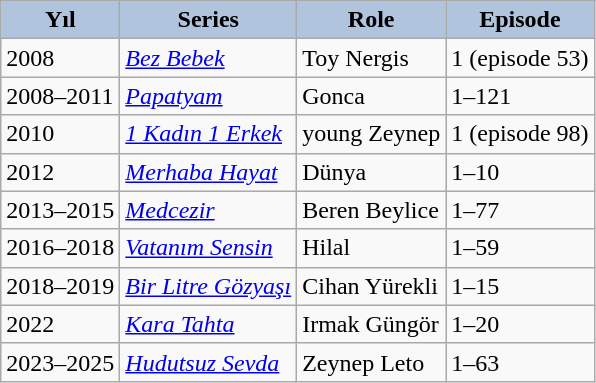<table class=wikitable>
<tr>
<th style="background:LightSteelBlue">Yıl</th>
<th style="background:LightSteelBlue">Series</th>
<th style="background:LightSteelBlue">Role</th>
<th style="background:LightSteelBlue">Episode</th>
</tr>
<tr>
<td>2008</td>
<td><em><a href='#'>Bez Bebek</a></em></td>
<td>Toy  Nergis</td>
<td>1 (episode 53)</td>
</tr>
<tr>
<td>2008–2011</td>
<td><em><a href='#'>Papatyam</a></em></td>
<td>Gonca</td>
<td>1–121</td>
</tr>
<tr>
<td>2010</td>
<td><em><a href='#'>1 Kadın 1 Erkek</a></em></td>
<td>young Zeynep</td>
<td>1 (episode 98)</td>
</tr>
<tr>
<td>2012</td>
<td><em><a href='#'>Merhaba Hayat</a></em></td>
<td>Dünya</td>
<td>1–10</td>
</tr>
<tr>
<td>2013–2015</td>
<td><em><a href='#'>Medcezir</a></em></td>
<td>Beren Beylice</td>
<td>1–77</td>
</tr>
<tr>
<td>2016–2018</td>
<td><em><a href='#'>Vatanım Sensin</a></em></td>
<td>Hilal</td>
<td>1–59</td>
</tr>
<tr>
<td>2018–2019</td>
<td><em><a href='#'>Bir Litre Gözyaşı</a></em></td>
<td>Cihan Yürekli</td>
<td>1–15</td>
</tr>
<tr>
<td>2022</td>
<td><em><a href='#'>Kara Tahta</a></em></td>
<td>Irmak Güngör</td>
<td>1–20</td>
</tr>
<tr>
<td>2023–2025</td>
<td><em><a href='#'>Hudutsuz Sevda</a></em></td>
<td>Zeynep Leto</td>
<td>1–63</td>
</tr>
</table>
